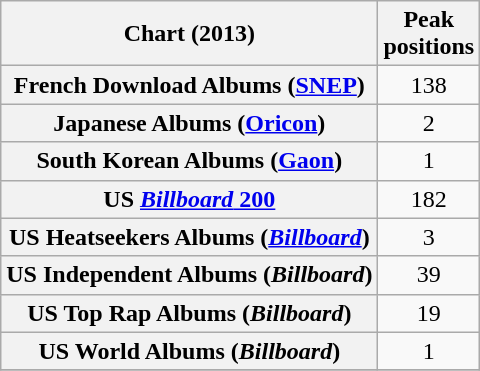<table class="wikitable sortable plainrowheaders" style="text-align:center">
<tr>
<th scope="col">Chart (2013)</th>
<th scope="col">Peak<br>positions</th>
</tr>
<tr>
<th scope="row">French Download Albums (<a href='#'>SNEP</a>)</th>
<td>138</td>
</tr>
<tr>
<th scope="row">Japanese Albums (<a href='#'>Oricon</a>)</th>
<td>2</td>
</tr>
<tr>
<th scope="row">South Korean Albums (<a href='#'>Gaon</a>)</th>
<td>1</td>
</tr>
<tr>
<th scope="row">US <a href='#'><em>Billboard</em> 200</a></th>
<td>182</td>
</tr>
<tr>
<th scope="row">US Heatseekers Albums (<em><a href='#'>Billboard</a></em>)</th>
<td>3</td>
</tr>
<tr>
<th scope="row">US Independent Albums (<em>Billboard</em>)</th>
<td>39</td>
</tr>
<tr>
<th scope="row">US Top Rap Albums (<em>Billboard</em>)</th>
<td>19</td>
</tr>
<tr>
<th scope="row">US World Albums (<em>Billboard</em>)</th>
<td>1</td>
</tr>
<tr>
</tr>
</table>
